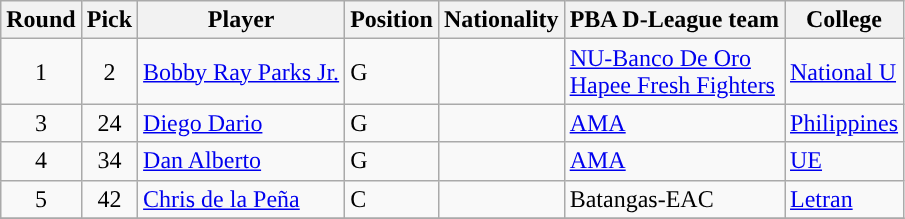<table class="wikitable sortable sortable">
<tr>
<th>Round</th>
<th>Pick</th>
<th>Player</th>
<th>Position</th>
<th>Nationality</th>
<th>PBA D-League team</th>
<th>College</th>
</tr>
<tr>
<td align=center>1</td>
<td align=center>2</td>
<td><a href='#'>Bobby Ray Parks Jr.</a></td>
<td>G</td>
<td></td>
<td><a href='#'>NU-Banco De Oro</a><br><a href='#'>Hapee Fresh Fighters</a></td>
<td><a href='#'>National U</a></td>
</tr>
<tr>
<td align=center>3</td>
<td align=center>24</td>
<td><a href='#'>Diego Dario</a></td>
<td>G</td>
<td></td>
<td><a href='#'>AMA</a></td>
<td><a href='#'>Philippines</a></td>
</tr>
<tr>
<td align=center>4</td>
<td align=center>34</td>
<td><a href='#'>Dan Alberto</a></td>
<td>G</td>
<td></td>
<td><a href='#'>AMA</a></td>
<td><a href='#'>UE</a></td>
</tr>
<tr>
<td align=center>5</td>
<td align=center>42</td>
<td><a href='#'>Chris de la Peña</a></td>
<td>C</td>
<td></td>
<td>Batangas-EAC</td>
<td><a href='#'>Letran</a></td>
</tr>
<tr>
</tr>
</table>
